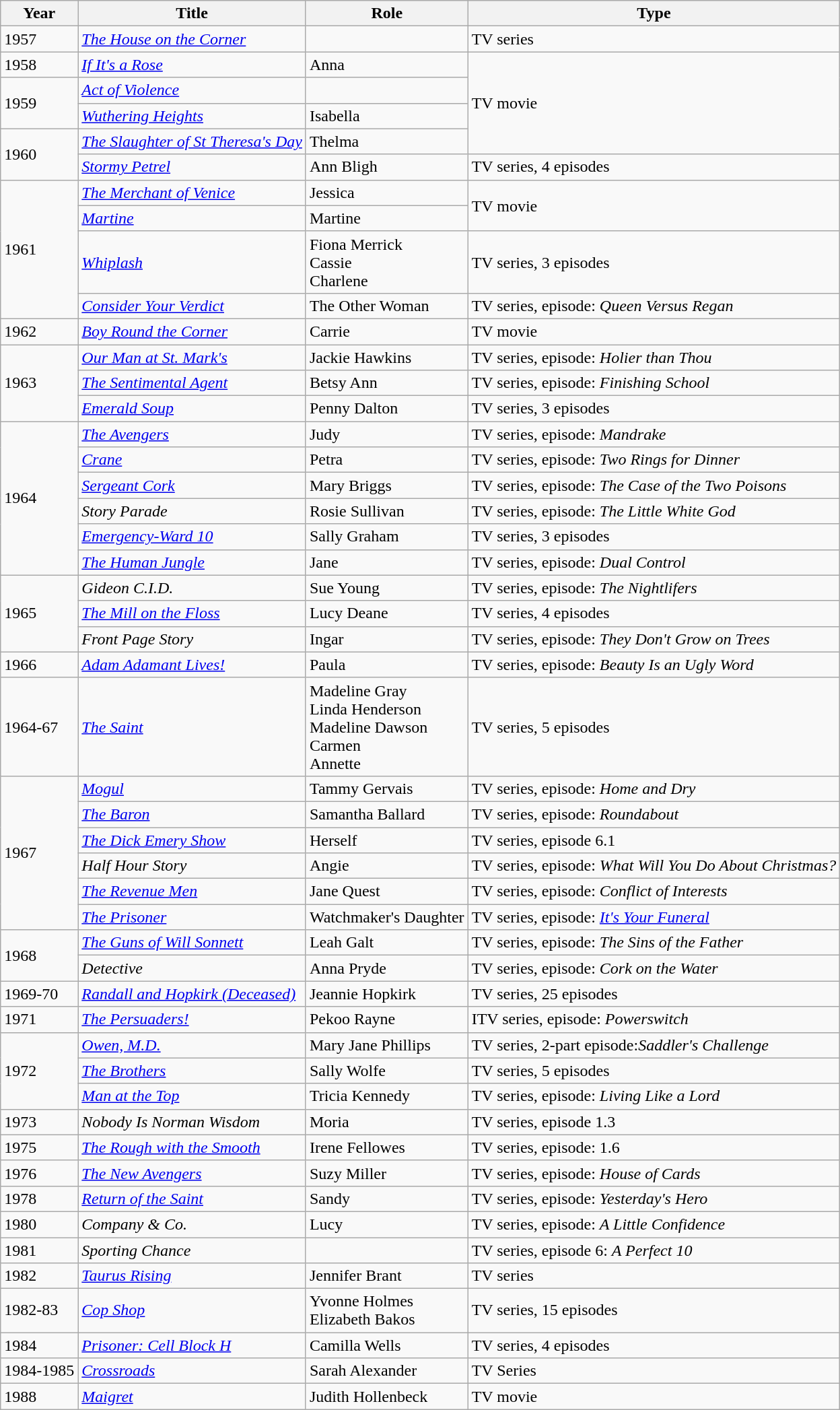<table class="wikitable">
<tr>
<th>Year</th>
<th>Title</th>
<th>Role</th>
<th>Type</th>
</tr>
<tr>
<td>1957</td>
<td><em><a href='#'>The House on the Corner</a></em></td>
<td></td>
<td>TV series</td>
</tr>
<tr>
<td>1958</td>
<td><em><a href='#'>If It's a Rose</a></em></td>
<td>Anna</td>
<td rowspan="4">TV movie</td>
</tr>
<tr>
<td rowspan="2">1959</td>
<td><em><a href='#'>Act of Violence</a></em></td>
<td></td>
</tr>
<tr>
<td><em><a href='#'>Wuthering Heights</a></em></td>
<td>Isabella</td>
</tr>
<tr>
<td rowspan="2">1960</td>
<td><em><a href='#'>The Slaughter of St Theresa's Day</a></em></td>
<td>Thelma</td>
</tr>
<tr>
<td><em><a href='#'>Stormy Petrel</a></em></td>
<td>Ann Bligh</td>
<td>TV series, 4 episodes</td>
</tr>
<tr>
<td rowspan="4">1961</td>
<td><em><a href='#'>The Merchant of Venice</a></em></td>
<td>Jessica</td>
<td rowspan="2">TV movie</td>
</tr>
<tr>
<td><em><a href='#'>Martine</a></em></td>
<td>Martine</td>
</tr>
<tr>
<td><em><a href='#'>Whiplash</a></em></td>
<td>Fiona Merrick<br>Cassie<br>Charlene</td>
<td>TV series, 3 episodes</td>
</tr>
<tr>
<td><em><a href='#'>Consider Your Verdict</a></em></td>
<td>The Other Woman</td>
<td>TV series, episode: <em>Queen Versus Regan</em></td>
</tr>
<tr>
<td>1962</td>
<td><em><a href='#'>Boy Round the Corner</a></em></td>
<td>Carrie</td>
<td>TV movie</td>
</tr>
<tr>
<td rowspan="3">1963</td>
<td><em><a href='#'>Our Man at St. Mark's</a></em></td>
<td>Jackie Hawkins</td>
<td>TV series, episode: <em>Holier than Thou</em></td>
</tr>
<tr>
<td><em><a href='#'>The Sentimental Agent</a></em></td>
<td>Betsy Ann</td>
<td>TV series, episode: <em>Finishing School</em></td>
</tr>
<tr>
<td><em><a href='#'>Emerald Soup</a></em></td>
<td>Penny Dalton</td>
<td>TV series, 3 episodes</td>
</tr>
<tr>
<td rowspan="6">1964</td>
<td><em><a href='#'>The Avengers</a></em></td>
<td>Judy</td>
<td>TV series, episode: <em>Mandrake</em></td>
</tr>
<tr>
<td><em><a href='#'>Crane</a></em></td>
<td>Petra</td>
<td>TV series, episode: <em>Two Rings for Dinner</em></td>
</tr>
<tr>
<td><em><a href='#'>Sergeant Cork</a></em></td>
<td>Mary Briggs</td>
<td>TV series, episode: <em>The Case of the Two Poisons</em></td>
</tr>
<tr>
<td><em>Story Parade</em></td>
<td>Rosie Sullivan</td>
<td>TV series, episode: <em>The Little White God</em></td>
</tr>
<tr>
<td><em><a href='#'>Emergency-Ward 10</a></em></td>
<td>Sally Graham</td>
<td>TV series, 3 episodes</td>
</tr>
<tr>
<td><em><a href='#'>The Human Jungle</a></em></td>
<td>Jane</td>
<td>TV series, episode: <em>Dual Control</em></td>
</tr>
<tr>
<td rowspan="3">1965</td>
<td><em>Gideon C.I.D.</em></td>
<td>Sue Young</td>
<td>TV series, episode: <em>The Nightlifers</em></td>
</tr>
<tr>
<td><em><a href='#'>The Mill on the Floss</a></em></td>
<td>Lucy Deane</td>
<td>TV series, 4 episodes</td>
</tr>
<tr>
<td><em>Front Page Story</em></td>
<td>Ingar</td>
<td>TV series, episode: <em>They Don't Grow on Trees</em></td>
</tr>
<tr>
<td>1966</td>
<td><em><a href='#'>Adam Adamant Lives!</a></em></td>
<td>Paula</td>
<td>TV series, episode: <em>Beauty Is an Ugly Word</em></td>
</tr>
<tr>
<td>1964-67</td>
<td><em><a href='#'>The Saint</a></em></td>
<td>Madeline Gray<br>Linda Henderson<br>Madeline Dawson<br>Carmen<br>Annette</td>
<td>TV series, 5 episodes</td>
</tr>
<tr>
<td rowspan="6">1967</td>
<td><em><a href='#'>Mogul</a></em></td>
<td>Tammy Gervais</td>
<td>TV series, episode: <em>Home and Dry</em></td>
</tr>
<tr>
<td><em><a href='#'>The Baron</a></em></td>
<td>Samantha Ballard</td>
<td>TV series, episode: <em>Roundabout</em></td>
</tr>
<tr>
<td><em><a href='#'>The Dick Emery Show</a></em></td>
<td>Herself</td>
<td>TV series, episode 6.1</td>
</tr>
<tr>
<td><em>Half Hour Story</em></td>
<td>Angie</td>
<td>TV series, episode: <em>What Will You Do About Christmas?</em></td>
</tr>
<tr>
<td><em><a href='#'>The Revenue Men</a></em></td>
<td>Jane Quest</td>
<td>TV series, episode: <em>Conflict of Interests</em></td>
</tr>
<tr>
<td><em><a href='#'>The Prisoner</a></em></td>
<td>Watchmaker's Daughter</td>
<td>TV series, episode: <em><a href='#'>It's Your Funeral</a></em></td>
</tr>
<tr>
<td rowspan="2">1968</td>
<td><em><a href='#'>The Guns of Will Sonnett</a></em></td>
<td>Leah Galt</td>
<td>TV series, episode: <em>The Sins of the Father</em></td>
</tr>
<tr>
<td><em>Detective</em></td>
<td>Anna Pryde</td>
<td>TV series, episode: <em>Cork on the Water</em></td>
</tr>
<tr>
<td>1969-70</td>
<td><em><a href='#'>Randall and Hopkirk (Deceased)</a></em></td>
<td>Jeannie Hopkirk</td>
<td>TV series, 25 episodes</td>
</tr>
<tr>
<td>1971</td>
<td><em><a href='#'>The Persuaders!</a></em></td>
<td>Pekoo Rayne</td>
<td>ITV series, episode: <em>Powerswitch</em></td>
</tr>
<tr>
<td rowspan="3">1972</td>
<td><em><a href='#'>Owen, M.D.</a></em></td>
<td>Mary Jane Phillips</td>
<td>TV series, 2-part episode:<em>Saddler's Challenge</em></td>
</tr>
<tr>
<td><em><a href='#'>The Brothers</a></em></td>
<td>Sally Wolfe</td>
<td>TV series, 5 episodes</td>
</tr>
<tr>
<td><em><a href='#'>Man at the Top</a></em></td>
<td>Tricia Kennedy</td>
<td>TV series, episode: <em>Living Like a Lord</em></td>
</tr>
<tr>
<td>1973</td>
<td><em>Nobody Is Norman Wisdom</em></td>
<td>Moria</td>
<td>TV series, episode 1.3</td>
</tr>
<tr>
<td>1975</td>
<td><em><a href='#'>The Rough with the Smooth</a></em></td>
<td>Irene Fellowes</td>
<td>TV series, episode: 1.6</td>
</tr>
<tr>
<td>1976</td>
<td><em><a href='#'>The New Avengers</a></em></td>
<td>Suzy Miller</td>
<td>TV series, episode: <em>House of Cards</em></td>
</tr>
<tr>
<td>1978</td>
<td><em><a href='#'>Return of the Saint</a></em></td>
<td>Sandy</td>
<td>TV series, episode: <em>Yesterday's Hero</em></td>
</tr>
<tr>
<td>1980</td>
<td><em>Company & Co.</em></td>
<td>Lucy</td>
<td>TV series, episode: <em>A Little Confidence</em></td>
</tr>
<tr>
<td>1981</td>
<td><em>Sporting Chance</em></td>
<td></td>
<td>TV series, episode 6: <em>A Perfect 10</em></td>
</tr>
<tr>
<td>1982</td>
<td><em><a href='#'>Taurus Rising</a></em></td>
<td>Jennifer Brant</td>
<td>TV series</td>
</tr>
<tr>
<td>1982-83</td>
<td><em><a href='#'>Cop Shop</a></em></td>
<td>Yvonne Holmes<br>Elizabeth Bakos</td>
<td>TV series, 15 episodes</td>
</tr>
<tr>
<td>1984</td>
<td><em><a href='#'>Prisoner: Cell Block H</a></em></td>
<td>Camilla Wells</td>
<td>TV series, 4 episodes</td>
</tr>
<tr>
<td>1984-1985</td>
<td><em><a href='#'>Crossroads</a></em></td>
<td>Sarah Alexander</td>
<td>TV Series</td>
</tr>
<tr>
<td>1988</td>
<td><em><a href='#'>Maigret</a></em></td>
<td>Judith Hollenbeck</td>
<td>TV movie</td>
</tr>
</table>
